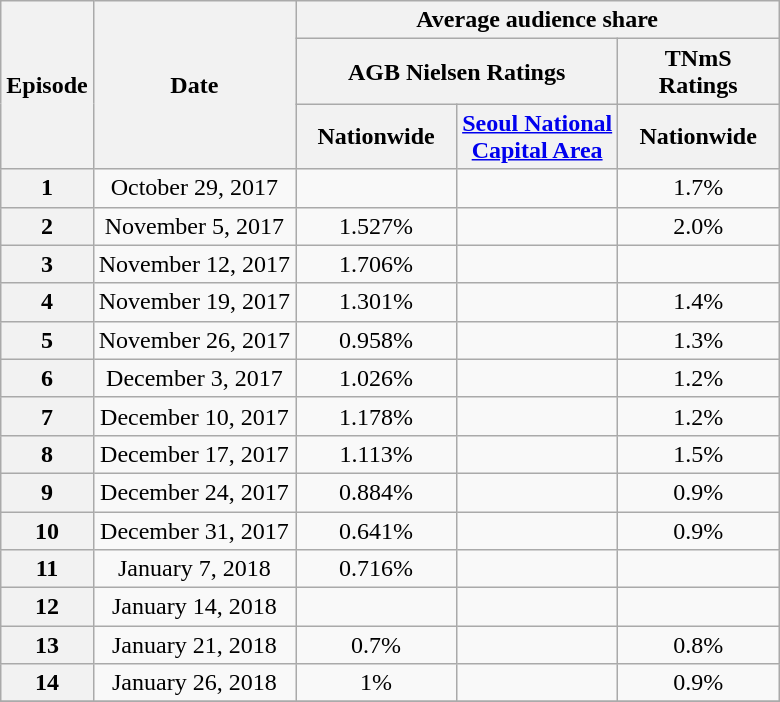<table class="wikitable" style="text-align:center">
<tr>
<th rowspan="3">Episode</th>
<th rowspan="3">Date</th>
<th colspan="3">Average audience share</th>
</tr>
<tr>
<th colspan="2">AGB Nielsen Ratings</th>
<th colspan="1">TNmS Ratings</th>
</tr>
<tr>
<th width="100">Nationwide</th>
<th width="100"><a href='#'>Seoul National Capital Area</a></th>
<th width="100">Nationwide</th>
</tr>
<tr>
<th>1</th>
<td>October 29, 2017</td>
<td></td>
<td></td>
<td>1.7%</td>
</tr>
<tr>
<th>2</th>
<td>November 5, 2017</td>
<td>1.527%</td>
<td></td>
<td>2.0%</td>
</tr>
<tr>
<th>3</th>
<td>November 12, 2017</td>
<td>1.706%</td>
<td></td>
<td></td>
</tr>
<tr>
<th>4</th>
<td>November 19, 2017</td>
<td>1.301%</td>
<td></td>
<td>1.4%</td>
</tr>
<tr>
<th>5</th>
<td>November 26, 2017</td>
<td>0.958%</td>
<td></td>
<td>1.3%</td>
</tr>
<tr>
<th>6</th>
<td>December 3, 2017</td>
<td>1.026%</td>
<td></td>
<td>1.2%</td>
</tr>
<tr>
<th>7</th>
<td>December 10, 2017</td>
<td>1.178%</td>
<td></td>
<td>1.2%</td>
</tr>
<tr>
<th>8</th>
<td>December 17, 2017</td>
<td>1.113%</td>
<td></td>
<td>1.5%</td>
</tr>
<tr>
<th>9</th>
<td>December 24, 2017</td>
<td>0.884%</td>
<td></td>
<td>0.9%</td>
</tr>
<tr>
<th>10</th>
<td>December 31, 2017</td>
<td>0.641%</td>
<td></td>
<td>0.9%</td>
</tr>
<tr>
<th>11</th>
<td>January 7, 2018</td>
<td>0.716%</td>
<td></td>
<td></td>
</tr>
<tr>
<th>12</th>
<td>January 14, 2018</td>
<td></td>
<td></td>
<td></td>
</tr>
<tr>
<th>13</th>
<td>January 21, 2018</td>
<td>0.7%</td>
<td></td>
<td>0.8%</td>
</tr>
<tr>
<th>14</th>
<td>January 26, 2018</td>
<td>1%</td>
<td></td>
<td>0.9%</td>
</tr>
<tr>
</tr>
</table>
